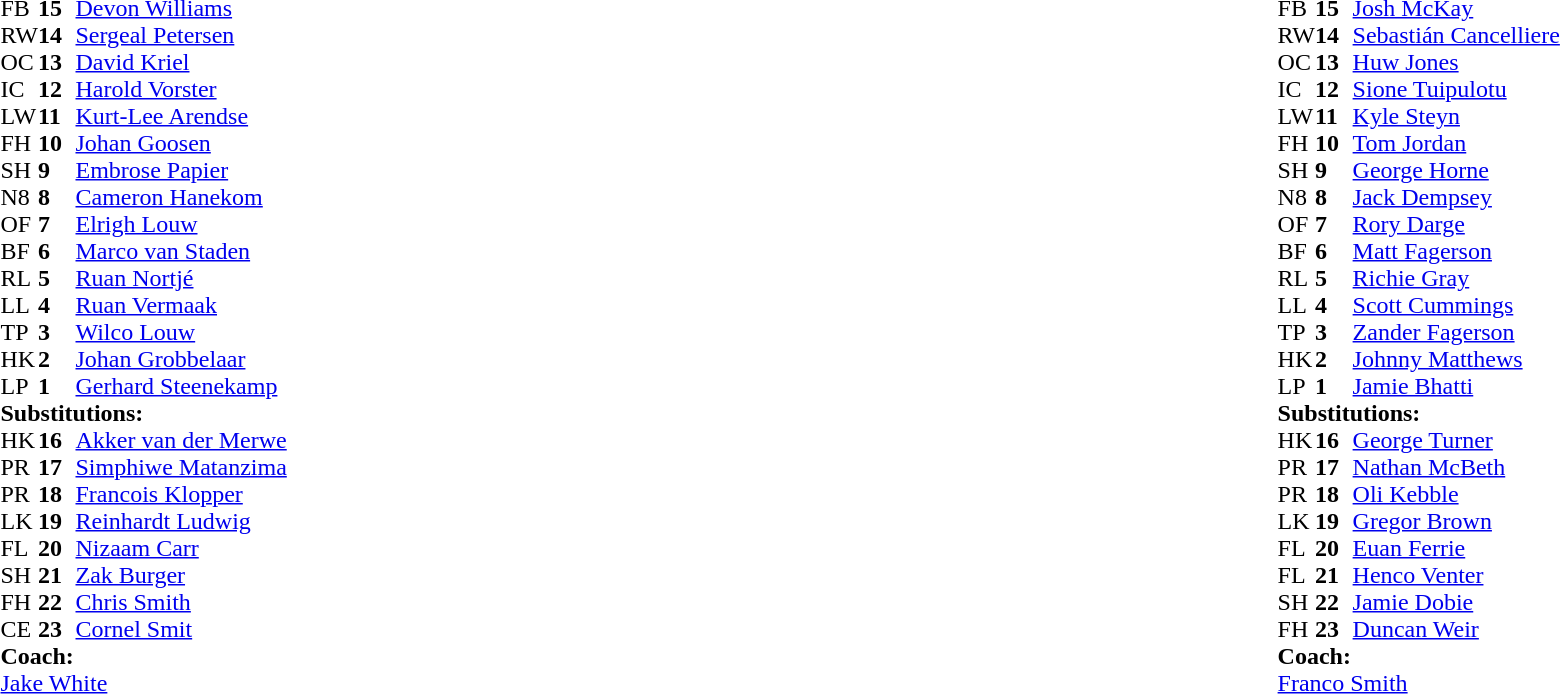<table style="width:100%;">
<tr>
<td style="vertical-align:top; width:50%"><br><table cellspacing="0" cellpadding="0">
<tr>
<th width="25"></th>
<th width="25"></th>
</tr>
<tr>
<td>FB</td>
<td><strong>15</strong></td>
<td> <a href='#'>Devon Williams</a></td>
</tr>
<tr>
<td>RW</td>
<td><strong>14</strong></td>
<td> <a href='#'>Sergeal Petersen</a></td>
</tr>
<tr>
<td>OC</td>
<td><strong>13</strong></td>
<td> <a href='#'>David Kriel</a></td>
</tr>
<tr>
<td>IC</td>
<td><strong>12</strong></td>
<td> <a href='#'>Harold Vorster</a></td>
</tr>
<tr>
<td>LW</td>
<td><strong>11</strong></td>
<td> <a href='#'>Kurt-Lee Arendse</a></td>
</tr>
<tr>
<td>FH</td>
<td><strong>10</strong></td>
<td> <a href='#'>Johan Goosen</a></td>
</tr>
<tr>
<td>SH</td>
<td><strong>9</strong></td>
<td> <a href='#'>Embrose Papier</a></td>
</tr>
<tr>
<td>N8</td>
<td><strong>8</strong></td>
<td> <a href='#'>Cameron Hanekom</a></td>
<td></td>
<td></td>
</tr>
<tr>
<td>OF</td>
<td><strong>7</strong></td>
<td> <a href='#'>Elrigh Louw</a></td>
</tr>
<tr>
<td>BF</td>
<td><strong>6</strong></td>
<td> <a href='#'>Marco van Staden</a></td>
</tr>
<tr>
<td>RL</td>
<td><strong>5</strong></td>
<td> <a href='#'>Ruan Nortjé</a></td>
</tr>
<tr>
<td>LL</td>
<td><strong>4</strong></td>
<td> <a href='#'>Ruan Vermaak</a></td>
<td></td>
<td></td>
</tr>
<tr>
<td>TP</td>
<td><strong>3</strong></td>
<td> <a href='#'>Wilco Louw</a></td>
<td></td>
<td></td>
</tr>
<tr>
<td>HK</td>
<td><strong>2</strong></td>
<td> <a href='#'>Johan Grobbelaar</a></td>
<td></td>
<td></td>
</tr>
<tr>
<td>LP</td>
<td><strong>1</strong></td>
<td> <a href='#'>Gerhard Steenekamp</a></td>
<td></td>
<td></td>
</tr>
<tr>
<td colspan=3><strong>Substitutions:</strong></td>
</tr>
<tr>
<td>HK</td>
<td><strong>16</strong></td>
<td> <a href='#'>Akker van der Merwe</a></td>
<td></td>
<td></td>
</tr>
<tr>
<td>PR</td>
<td><strong>17</strong></td>
<td> <a href='#'>Simphiwe Matanzima</a></td>
<td></td>
<td></td>
</tr>
<tr>
<td>PR</td>
<td><strong>18</strong></td>
<td> <a href='#'>Francois Klopper</a></td>
<td></td>
<td></td>
</tr>
<tr>
<td>LK</td>
<td><strong>19</strong></td>
<td> <a href='#'>Reinhardt Ludwig</a></td>
<td></td>
<td></td>
</tr>
<tr>
<td>FL</td>
<td><strong>20</strong></td>
<td> <a href='#'>Nizaam Carr</a></td>
<td></td>
<td></td>
</tr>
<tr>
<td>SH</td>
<td><strong>21</strong></td>
<td> <a href='#'>Zak Burger</a></td>
</tr>
<tr>
<td>FH</td>
<td><strong>22</strong></td>
<td> <a href='#'>Chris Smith</a></td>
</tr>
<tr>
<td>CE</td>
<td><strong>23</strong></td>
<td> <a href='#'>Cornel Smit</a></td>
</tr>
<tr>
<td colspan=3><strong>Coach:</strong></td>
</tr>
<tr>
<td colspan="4"> <a href='#'>Jake White</a></td>
</tr>
</table>
</td>
<td style="vertical-align:top"></td>
<td style="vertical-align:top;width:50%"><br><table cellspacing="0" cellpadding="0" style="margin:auto">
<tr>
<th width="25"></th>
<th width="25"></th>
</tr>
<tr>
<td>FB</td>
<td><strong>15</strong></td>
<td> <a href='#'>Josh McKay</a></td>
</tr>
<tr>
<td>RW</td>
<td><strong>14</strong></td>
<td> <a href='#'>Sebastián Cancelliere</a></td>
<td></td>
<td></td>
</tr>
<tr>
<td>OC</td>
<td><strong>13</strong></td>
<td> <a href='#'>Huw Jones</a></td>
</tr>
<tr>
<td>IC</td>
<td><strong>12</strong></td>
<td> <a href='#'>Sione Tuipulotu</a></td>
</tr>
<tr>
<td>LW</td>
<td><strong>11</strong></td>
<td> <a href='#'>Kyle Steyn</a></td>
</tr>
<tr>
<td>FH</td>
<td><strong>10</strong></td>
<td> <a href='#'>Tom Jordan</a></td>
<td></td>
</tr>
<tr>
<td>SH</td>
<td><strong>9</strong></td>
<td> <a href='#'>George Horne</a></td>
</tr>
<tr>
<td>N8</td>
<td><strong>8</strong></td>
<td> <a href='#'>Jack Dempsey</a></td>
</tr>
<tr>
<td>OF</td>
<td><strong>7</strong></td>
<td> <a href='#'>Rory Darge</a></td>
<td></td>
<td></td>
</tr>
<tr>
<td>BF</td>
<td><strong>6</strong></td>
<td> <a href='#'>Matt Fagerson</a></td>
</tr>
<tr>
<td>RL</td>
<td><strong>5</strong></td>
<td> <a href='#'>Richie Gray</a></td>
<td></td>
<td></td>
</tr>
<tr>
<td>LL</td>
<td><strong>4</strong></td>
<td> <a href='#'>Scott Cummings</a></td>
</tr>
<tr>
<td>TP</td>
<td><strong>3</strong></td>
<td> <a href='#'>Zander Fagerson</a></td>
</tr>
<tr>
<td>HK</td>
<td><strong>2</strong></td>
<td> <a href='#'>Johnny Matthews</a></td>
<td></td>
<td></td>
</tr>
<tr>
<td>LP</td>
<td><strong>1</strong></td>
<td> <a href='#'>Jamie Bhatti</a></td>
<td></td>
<td></td>
</tr>
<tr>
<td colspan=3><strong>Substitutions:</strong></td>
</tr>
<tr>
<td>HK</td>
<td><strong>16</strong></td>
<td> <a href='#'>George Turner</a></td>
<td></td>
<td></td>
</tr>
<tr>
<td>PR</td>
<td><strong>17</strong></td>
<td> <a href='#'>Nathan McBeth</a></td>
<td></td>
<td></td>
</tr>
<tr>
<td>PR</td>
<td><strong>18</strong></td>
<td> <a href='#'>Oli Kebble</a></td>
</tr>
<tr>
<td>LK</td>
<td><strong>19</strong></td>
<td> <a href='#'>Gregor Brown</a></td>
<td></td>
<td></td>
</tr>
<tr>
<td>FL</td>
<td><strong>20</strong></td>
<td> <a href='#'>Euan Ferrie</a></td>
</tr>
<tr>
<td>FL</td>
<td><strong>21</strong></td>
<td> <a href='#'>Henco Venter</a></td>
<td></td>
<td></td>
</tr>
<tr>
<td>SH</td>
<td><strong>22</strong></td>
<td> <a href='#'>Jamie Dobie</a></td>
<td></td>
<td></td>
</tr>
<tr>
<td>FH</td>
<td><strong>23</strong></td>
<td> <a href='#'>Duncan Weir</a></td>
</tr>
<tr>
<td colspan=3><strong>Coach:</strong></td>
</tr>
<tr>
<td colspan="4"> <a href='#'>Franco Smith</a></td>
</tr>
</table>
</td>
</tr>
</table>
